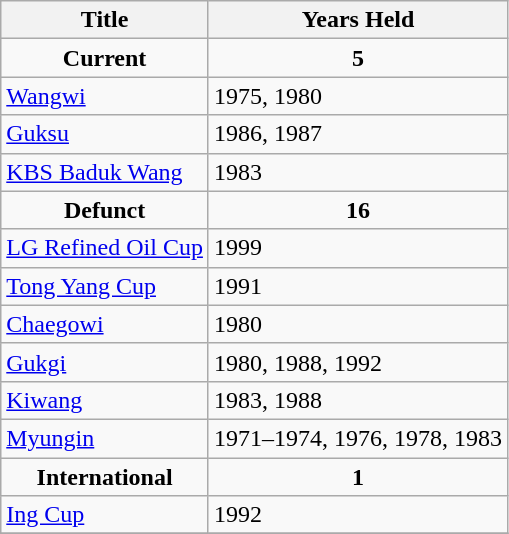<table class="wikitable">
<tr>
<th>Title</th>
<th>Years Held</th>
</tr>
<tr>
<td align="center"><strong>Current</strong></td>
<td align="center"><strong>5</strong></td>
</tr>
<tr>
<td> <a href='#'>Wangwi</a></td>
<td>1975, 1980</td>
</tr>
<tr>
<td> <a href='#'>Guksu</a></td>
<td>1986, 1987</td>
</tr>
<tr>
<td> <a href='#'>KBS Baduk Wang</a></td>
<td>1983</td>
</tr>
<tr>
<td align="center"><strong>Defunct</strong></td>
<td align="center"><strong>16</strong></td>
</tr>
<tr>
<td> <a href='#'>LG Refined Oil Cup</a></td>
<td>1999</td>
</tr>
<tr>
<td> <a href='#'>Tong Yang Cup</a></td>
<td>1991</td>
</tr>
<tr>
<td> <a href='#'>Chaegowi</a></td>
<td>1980</td>
</tr>
<tr>
<td> <a href='#'>Gukgi</a></td>
<td>1980, 1988, 1992</td>
</tr>
<tr>
<td> <a href='#'>Kiwang</a></td>
<td>1983, 1988</td>
</tr>
<tr>
<td> <a href='#'>Myungin</a></td>
<td>1971–1974, 1976, 1978, 1983</td>
</tr>
<tr>
<td align="center"><strong>International</strong></td>
<td align="center"><strong>1</strong></td>
</tr>
<tr>
<td>    <a href='#'>Ing Cup</a></td>
<td>1992</td>
</tr>
<tr>
</tr>
</table>
